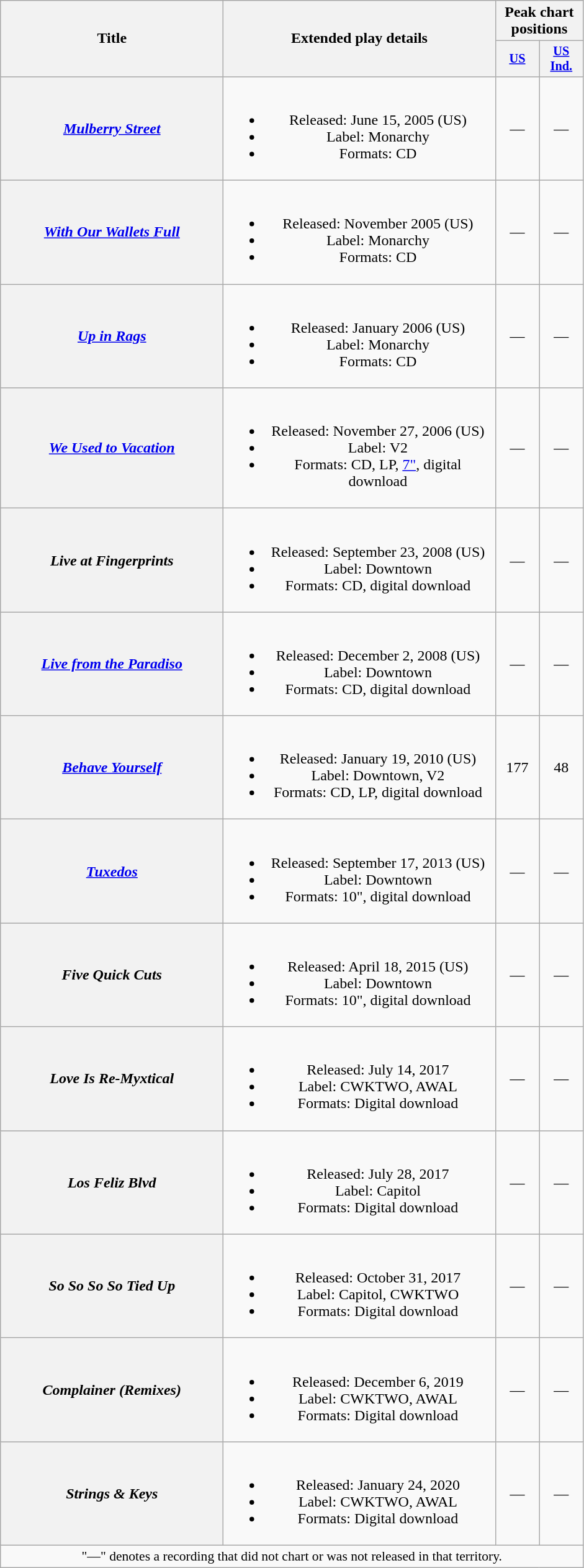<table class="wikitable plainrowheaders" style="text-align:center;">
<tr>
<th scope="col" rowspan="2" style="width:14.5em;">Title</th>
<th scope="col" rowspan="2" style="width:17.8em;">Extended play details</th>
<th scope="col" colspan="2">Peak chart positions</th>
</tr>
<tr>
<th scope="col" style="width:3em;font-size:85%;"><a href='#'>US</a><br></th>
<th scope="col" style="width:3em;font-size:85%;"><a href='#'>US<br>Ind.</a><br></th>
</tr>
<tr>
<th scope="row"><em><a href='#'>Mulberry Street</a></em></th>
<td><br><ul><li>Released: June 15, 2005 <span>(US)</span></li><li>Label: Monarchy</li><li>Formats: CD</li></ul></td>
<td>—</td>
<td>—</td>
</tr>
<tr>
<th scope="row"><em><a href='#'>With Our Wallets Full</a></em></th>
<td><br><ul><li>Released: November 2005 <span>(US)</span></li><li>Label: Monarchy</li><li>Formats: CD</li></ul></td>
<td>—</td>
<td>—</td>
</tr>
<tr>
<th scope="row"><em><a href='#'>Up in Rags</a></em></th>
<td><br><ul><li>Released: January 2006 <span>(US)</span></li><li>Label: Monarchy</li><li>Formats: CD</li></ul></td>
<td>—</td>
<td>—</td>
</tr>
<tr>
<th scope="row"><em><a href='#'>We Used to Vacation</a></em></th>
<td><br><ul><li>Released: November 27, 2006 <span>(US)</span></li><li>Label: V2</li><li>Formats: CD, LP, <a href='#'>7"</a>, digital download</li></ul></td>
<td>—</td>
<td>—</td>
</tr>
<tr>
<th scope="row"><em>Live at Fingerprints</em></th>
<td><br><ul><li>Released: September 23, 2008 <span>(US)</span></li><li>Label: Downtown</li><li>Formats: CD, digital download</li></ul></td>
<td>—</td>
<td>—</td>
</tr>
<tr>
<th scope="row"><em><a href='#'>Live from the Paradiso</a></em></th>
<td><br><ul><li>Released: December 2, 2008 <span>(US)</span></li><li>Label: Downtown</li><li>Formats: CD, digital download</li></ul></td>
<td>—</td>
<td>—</td>
</tr>
<tr>
<th scope="row"><em><a href='#'>Behave Yourself</a></em></th>
<td><br><ul><li>Released: January 19, 2010 <span>(US)</span></li><li>Label: Downtown, V2</li><li>Formats: CD, LP, digital download</li></ul></td>
<td>177</td>
<td>48</td>
</tr>
<tr>
<th scope="row"><em><a href='#'>Tuxedos</a></em></th>
<td><br><ul><li>Released: September 17, 2013 <span>(US)</span></li><li>Label: Downtown</li><li>Formats: 10", digital download</li></ul></td>
<td>—</td>
<td>—</td>
</tr>
<tr>
<th scope="row"><em>Five Quick Cuts</em></th>
<td><br><ul><li>Released: April 18, 2015 <span>(US)</span></li><li>Label: Downtown</li><li>Formats: 10", digital download</li></ul></td>
<td>—</td>
<td>—</td>
</tr>
<tr>
<th scope="row"><em>Love Is Re-Myxtical</em></th>
<td><br><ul><li>Released: July 14, 2017</li><li>Label: CWKTWO, AWAL</li><li>Formats: Digital download</li></ul></td>
<td>—</td>
<td>—</td>
</tr>
<tr>
<th scope="row"><em>Los Feliz Blvd</em></th>
<td><br><ul><li>Released: July 28, 2017</li><li>Label: Capitol</li><li>Formats: Digital download</li></ul></td>
<td>—</td>
<td>—</td>
</tr>
<tr>
<th scope="row"><em>So So So So Tied Up</em></th>
<td><br><ul><li>Released: October 31, 2017</li><li>Label: Capitol, CWKTWO</li><li>Formats: Digital download</li></ul></td>
<td>—</td>
<td>—</td>
</tr>
<tr>
<th scope="row"><em>Complainer (Remixes)</em></th>
<td><br><ul><li>Released: December 6, 2019</li><li>Label: CWKTWO, AWAL</li><li>Formats: Digital download</li></ul></td>
<td>—</td>
<td>—</td>
</tr>
<tr>
<th scope="row"><em>Strings & Keys</em></th>
<td><br><ul><li>Released: January 24, 2020</li><li>Label: CWKTWO, AWAL</li><li>Formats: Digital download</li></ul></td>
<td>—</td>
<td>—</td>
</tr>
<tr>
<td colspan="5" style="font-size:90%">"—" denotes a recording that did not chart or was not released in that territory.</td>
</tr>
</table>
